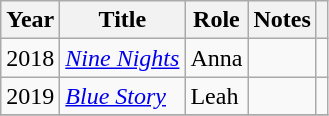<table class="wikitable sortable">
<tr>
<th>Year</th>
<th>Title</th>
<th>Role</th>
<th>Notes</th>
<th class="unsortable"></th>
</tr>
<tr>
<td>2018</td>
<td><em><a href='#'>Nine Nights</a></em></td>
<td>Anna</td>
<td></td>
<td></td>
</tr>
<tr>
<td>2019</td>
<td><em><a href='#'>Blue Story</a></em></td>
<td>Leah</td>
<td></td>
<td></td>
</tr>
<tr>
</tr>
</table>
